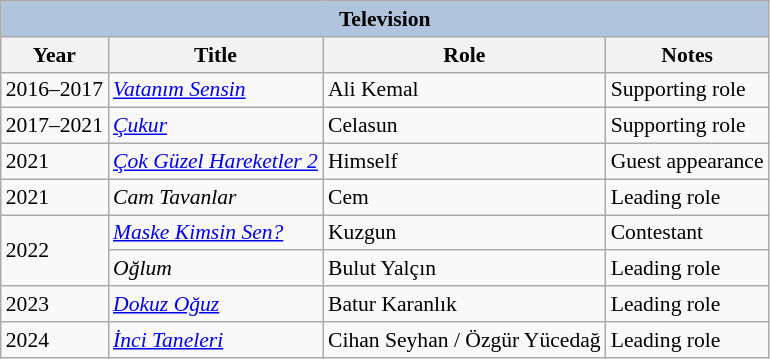<table class="wikitable" style="font-size: 90%;">
<tr>
<th colspan="4" style="background:LightSteelBlue">Television</th>
</tr>
<tr>
<th>Year</th>
<th>Title</th>
<th>Role</th>
<th>Notes</th>
</tr>
<tr>
<td>2016–2017</td>
<td><em><a href='#'>Vatanım Sensin</a></em></td>
<td>Ali Kemal</td>
<td>Supporting role</td>
</tr>
<tr>
<td>2017–2021</td>
<td><em><a href='#'>Çukur</a></em></td>
<td>Celasun</td>
<td>Supporting role</td>
</tr>
<tr>
<td>2021</td>
<td><em><a href='#'>Çok Güzel Hareketler 2</a></em></td>
<td>Himself</td>
<td>Guest appearance</td>
</tr>
<tr>
<td>2021</td>
<td><em>Cam Tavanlar</em></td>
<td>Cem</td>
<td>Leading role</td>
</tr>
<tr>
<td rowspan="2">2022</td>
<td><em><a href='#'>Maske Kimsin Sen?</a></em></td>
<td>Kuzgun</td>
<td>Contestant</td>
</tr>
<tr>
<td><em>Oğlum</em></td>
<td>Bulut Yalçın</td>
<td>Leading role</td>
</tr>
<tr>
<td>2023</td>
<td><em><a href='#'>Dokuz Oğuz</a></em></td>
<td>Batur Karanlık</td>
<td>Leading role</td>
</tr>
<tr>
<td>2024</td>
<td><em><a href='#'>İnci Taneleri</a></em></td>
<td>Cihan Seyhan / Özgür Yücedağ</td>
<td>Leading role</td>
</tr>
</table>
